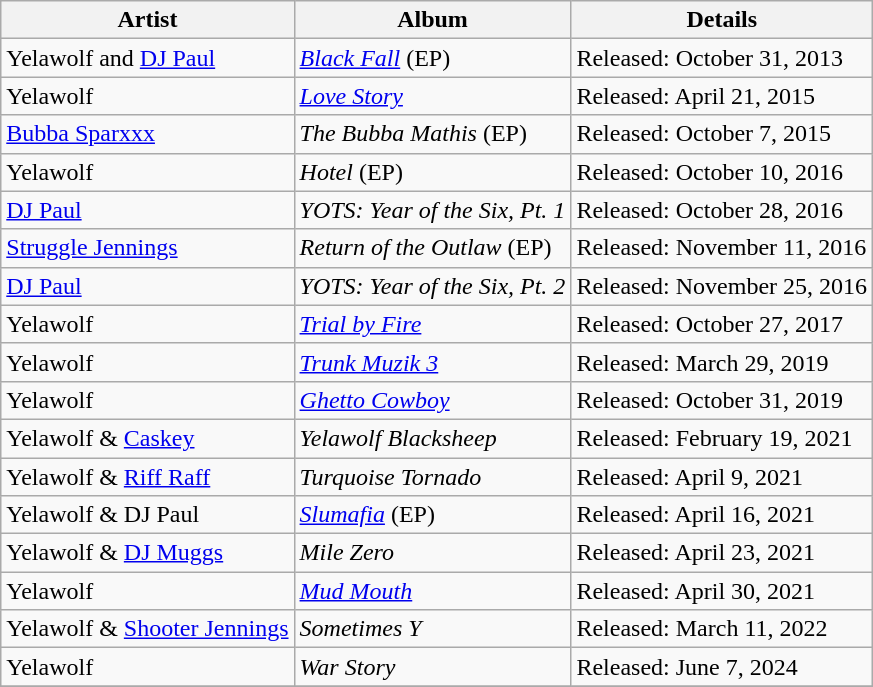<table class="wikitable">
<tr>
<th>Artist</th>
<th>Album</th>
<th>Details</th>
</tr>
<tr>
<td>Yelawolf and <a href='#'>DJ Paul</a></td>
<td><em><a href='#'>Black Fall</a></em> (EP)</td>
<td>Released: October 31, 2013</td>
</tr>
<tr>
<td>Yelawolf</td>
<td><em><a href='#'>Love Story</a></em></td>
<td>Released: April 21, 2015</td>
</tr>
<tr>
<td><a href='#'>Bubba Sparxxx</a></td>
<td><em>The Bubba Mathis</em> (EP)</td>
<td>Released: October 7, 2015</td>
</tr>
<tr>
<td>Yelawolf</td>
<td><em>Hotel</em> (EP)</td>
<td>Released: October 10, 2016</td>
</tr>
<tr>
<td><a href='#'>DJ Paul</a></td>
<td><em>YOTS: Year of the Six, Pt. 1</em></td>
<td>Released: October 28, 2016</td>
</tr>
<tr>
<td><a href='#'>Struggle Jennings</a></td>
<td><em>Return of the Outlaw</em> (EP)</td>
<td>Released: November 11, 2016</td>
</tr>
<tr>
<td><a href='#'>DJ Paul</a></td>
<td><em>YOTS: Year of the Six, Pt. 2</em></td>
<td>Released: November 25, 2016</td>
</tr>
<tr>
<td>Yelawolf</td>
<td><em><a href='#'>Trial by Fire</a></em></td>
<td>Released: October 27, 2017</td>
</tr>
<tr>
<td>Yelawolf</td>
<td><em><a href='#'>Trunk Muzik 3</a></em></td>
<td>Released: March 29, 2019</td>
</tr>
<tr>
<td>Yelawolf</td>
<td><a href='#'><em>Ghetto Cowboy</em></a></td>
<td>Released: October 31, 2019</td>
</tr>
<tr>
<td>Yelawolf & <a href='#'>Caskey</a></td>
<td><em>Yelawolf Blacksheep</em></td>
<td>Released: February 19, 2021</td>
</tr>
<tr>
<td>Yelawolf & <a href='#'>Riff Raff</a></td>
<td><em>Turquoise Tornado</em></td>
<td>Released: April 9, 2021</td>
</tr>
<tr>
<td>Yelawolf & DJ Paul</td>
<td><em><a href='#'>Slumafia</a></em> (EP)</td>
<td>Released: April 16, 2021</td>
</tr>
<tr>
<td>Yelawolf & <a href='#'>DJ Muggs</a></td>
<td><em>Mile Zero</em></td>
<td>Released: April 23, 2021</td>
</tr>
<tr>
<td>Yelawolf</td>
<td><em><a href='#'>Mud Mouth</a></em></td>
<td>Released: April 30, 2021</td>
</tr>
<tr>
<td>Yelawolf & <a href='#'>Shooter Jennings</a></td>
<td><em>Sometimes Y</em></td>
<td>Released: March 11, 2022</td>
</tr>
<tr>
<td>Yelawolf</td>
<td><em>War Story</em></td>
<td>Released: June 7, 2024</td>
</tr>
<tr>
</tr>
</table>
